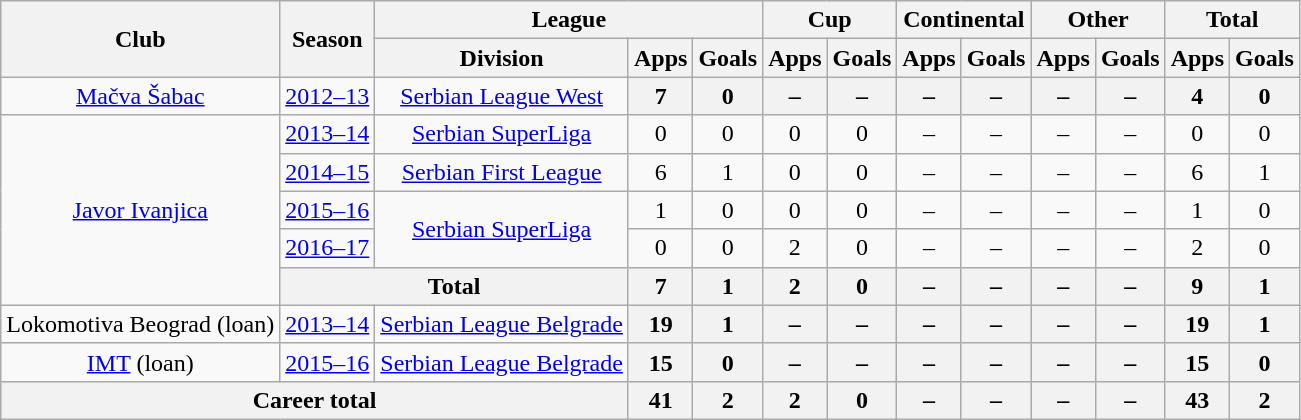<table class="wikitable" style="text-align: center">
<tr>
<th rowspan="2">Club</th>
<th rowspan="2">Season</th>
<th colspan="3">League</th>
<th colspan="2">Cup</th>
<th colspan="2">Continental</th>
<th colspan="2">Other</th>
<th colspan="2">Total</th>
</tr>
<tr>
<th>Division</th>
<th>Apps</th>
<th>Goals</th>
<th>Apps</th>
<th>Goals</th>
<th>Apps</th>
<th>Goals</th>
<th>Apps</th>
<th>Goals</th>
<th>Apps</th>
<th>Goals</th>
</tr>
<tr>
<td><a href='#'>Mačva Šabac</a></td>
<td><a href='#'>2012–13</a></td>
<td><a href='#'>Serbian League West</a></td>
<th>7</th>
<th>0</th>
<th>–</th>
<th>–</th>
<th>–</th>
<th>–</th>
<th>–</th>
<th>–</th>
<th>4</th>
<th>0</th>
</tr>
<tr>
<td rowspan="5"><a href='#'>Javor Ivanjica</a></td>
<td><a href='#'>2013–14</a></td>
<td><a href='#'>Serbian SuperLiga</a></td>
<td>0</td>
<td>0</td>
<td>0</td>
<td>0</td>
<td>–</td>
<td>–</td>
<td>–</td>
<td>–</td>
<td>0</td>
<td>0</td>
</tr>
<tr>
<td><a href='#'>2014–15</a></td>
<td><a href='#'>Serbian First League</a></td>
<td>6</td>
<td>1</td>
<td>0</td>
<td>0</td>
<td>–</td>
<td>–</td>
<td>–</td>
<td>–</td>
<td>6</td>
<td>1</td>
</tr>
<tr>
<td><a href='#'>2015–16</a></td>
<td rowspan=2><a href='#'>Serbian SuperLiga</a></td>
<td>1</td>
<td>0</td>
<td>0</td>
<td>0</td>
<td>–</td>
<td>–</td>
<td>–</td>
<td>–</td>
<td>1</td>
<td>0</td>
</tr>
<tr>
<td><a href='#'>2016–17</a></td>
<td>0</td>
<td>0</td>
<td>2</td>
<td>0</td>
<td>–</td>
<td>–</td>
<td>–</td>
<td>–</td>
<td>2</td>
<td>0</td>
</tr>
<tr>
<th colspan="2">Total</th>
<th>7</th>
<th>1</th>
<th>2</th>
<th>0</th>
<th>–</th>
<th>–</th>
<th>–</th>
<th>–</th>
<th>9</th>
<th>1</th>
</tr>
<tr>
<td>Lokomotiva Beograd (loan)</td>
<td><a href='#'>2013–14</a></td>
<td><a href='#'>Serbian League Belgrade</a></td>
<th>19</th>
<th>1</th>
<th>–</th>
<th>–</th>
<th>–</th>
<th>–</th>
<th>–</th>
<th>–</th>
<th>19</th>
<th>1</th>
</tr>
<tr>
<td><a href='#'>IMT</a> (loan)</td>
<td><a href='#'>2015–16</a></td>
<td><a href='#'>Serbian League Belgrade</a></td>
<th>15</th>
<th>0</th>
<th>–</th>
<th>–</th>
<th>–</th>
<th>–</th>
<th>–</th>
<th>–</th>
<th>15</th>
<th>0</th>
</tr>
<tr>
<th colspan="3">Career total</th>
<th>41</th>
<th>2</th>
<th>2</th>
<th>0</th>
<th>–</th>
<th>–</th>
<th>–</th>
<th>–</th>
<th>43</th>
<th>2</th>
</tr>
</table>
